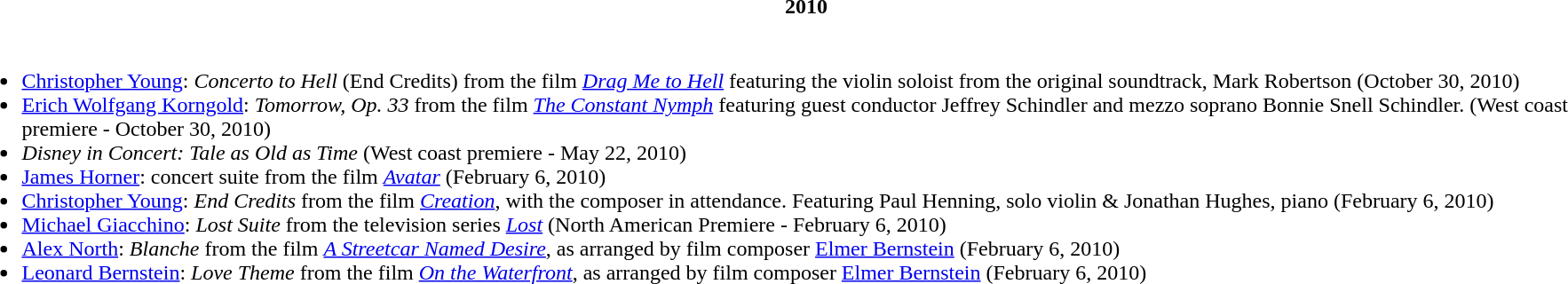<table class="collapsible collapsed">
<tr>
<th><span><strong>2010</strong></span></th>
</tr>
<tr>
<td><br><ul><li><a href='#'>Christopher Young</a>: <em>Concerto to Hell</em> (End Credits) from the film <em><a href='#'>Drag Me to Hell</a></em> featuring the violin soloist from the original soundtrack, Mark Robertson (October 30, 2010)</li><li><a href='#'>Erich Wolfgang Korngold</a>: <em>Tomorrow, Op. 33</em> from the film <em><a href='#'>The Constant Nymph</a></em> featuring guest conductor Jeffrey Schindler and mezzo soprano Bonnie Snell Schindler.  (West coast premiere - October 30, 2010)</li><li><em>Disney in Concert: Tale as Old as Time</em>  (West coast premiere - May 22, 2010)</li><li><a href='#'>James Horner</a>: concert suite from the film <em><a href='#'>Avatar</a></em> (February 6, 2010)</li><li><a href='#'>Christopher Young</a>:  <em>End Credits</em> from the film <em><a href='#'>Creation</a></em>, with the composer in attendance.  Featuring Paul Henning, solo violin & Jonathan Hughes, piano  (February 6, 2010)</li><li><a href='#'>Michael Giacchino</a>: <em>Lost Suite</em> from the television series <em><a href='#'>Lost</a></em> (North American Premiere - February 6, 2010)</li><li><a href='#'>Alex North</a>: <em>Blanche</em> from the film <em><a href='#'>A Streetcar Named Desire</a></em>, as arranged by film composer <a href='#'>Elmer Bernstein</a> (February 6, 2010)</li><li><a href='#'>Leonard Bernstein</a>: <em>Love Theme</em> from the film <em><a href='#'>On the Waterfront</a></em>, as arranged by film composer <a href='#'>Elmer Bernstein</a> (February 6, 2010)</li></ul></td>
</tr>
</table>
